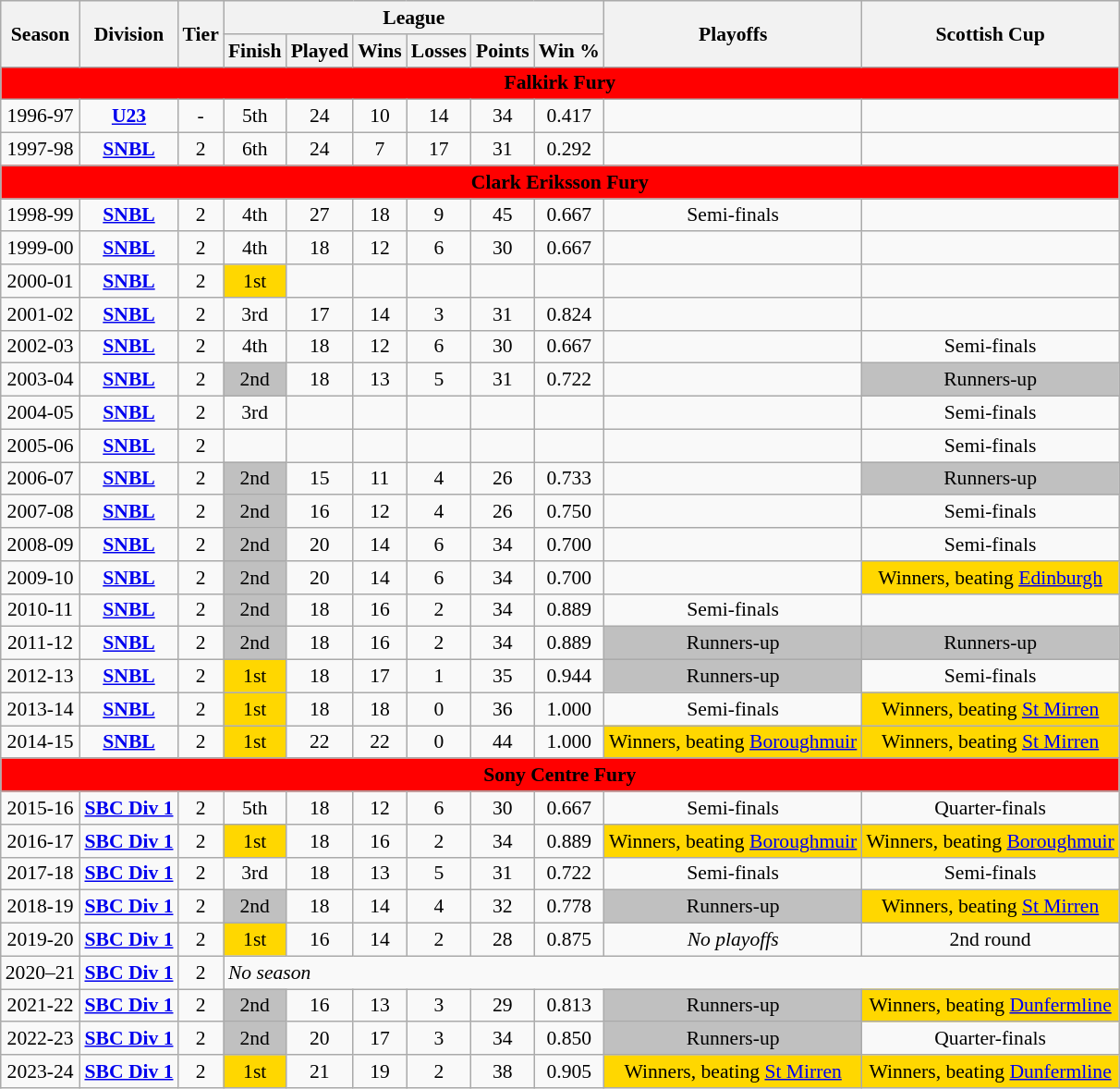<table class="wikitable" style="font-size:90%;">
<tr bgcolor="#efefef">
<th rowspan="2">Season</th>
<th rowspan="2">Division</th>
<th rowspan="2">Tier</th>
<th colspan="6">League</th>
<th rowspan="2">Playoffs</th>
<th rowspan="2">Scottish Cup</th>
</tr>
<tr>
<th>Finish</th>
<th>Played</th>
<th>Wins</th>
<th>Losses</th>
<th>Points</th>
<th>Win %</th>
</tr>
<tr>
<td colspan="13" align=center bgcolor="#ff0000"><span><strong>Falkirk Fury</strong></span></td>
</tr>
<tr>
<td style="text-align:center;">1996-97</td>
<td style="text-align:center;"><strong><a href='#'>U23</a></strong></td>
<td style="text-align:center;">-</td>
<td style="text-align:center;">5th</td>
<td style="text-align:center;">24</td>
<td style="text-align:center;">10</td>
<td style="text-align:center;">14</td>
<td style="text-align:center;">34</td>
<td style="text-align:center;">0.417</td>
<td style="text-align:center;"></td>
<td style="text-align:center;"></td>
</tr>
<tr>
<td style="text-align:center;">1997-98</td>
<td style="text-align:center;"><strong><a href='#'>SNBL</a></strong></td>
<td style="text-align:center;">2</td>
<td style="text-align:center;">6th</td>
<td style="text-align:center;">24</td>
<td style="text-align:center;">7</td>
<td style="text-align:center;">17</td>
<td style="text-align:center;">31</td>
<td style="text-align:center;">0.292</td>
<td style="text-align:center;"></td>
<td style="text-align:center;"></td>
</tr>
<tr>
<td colspan="13" align=center bgcolor="#ff0000"><span><strong>Clark Eriksson Fury</strong></span></td>
</tr>
<tr>
<td style="text-align:center;">1998-99</td>
<td style="text-align:center;"><strong><a href='#'>SNBL</a></strong></td>
<td style="text-align:center;">2</td>
<td style="text-align:center;">4th</td>
<td style="text-align:center;">27</td>
<td style="text-align:center;">18</td>
<td style="text-align:center;">9</td>
<td style="text-align:center;">45</td>
<td style="text-align:center;">0.667</td>
<td style="text-align:center;">Semi-finals</td>
<td style="text-align:center;"></td>
</tr>
<tr>
<td style="text-align:center;">1999-00</td>
<td style="text-align:center;"><strong><a href='#'>SNBL</a></strong></td>
<td style="text-align:center;">2</td>
<td style="text-align:center;">4th</td>
<td style="text-align:center;">18</td>
<td style="text-align:center;">12</td>
<td style="text-align:center;">6</td>
<td style="text-align:center;">30</td>
<td style="text-align:center;">0.667</td>
<td style="text-align:center;"></td>
<td style="text-align:center;"></td>
</tr>
<tr>
<td style="text-align:center;">2000-01</td>
<td style="text-align:center;"><strong><a href='#'>SNBL</a></strong></td>
<td style="text-align:center;">2</td>
<td style="text-align:center;" bgcolor=gold>1st</td>
<td style="text-align:center;"></td>
<td style="text-align:center;"></td>
<td style="text-align:center;"></td>
<td style="text-align:center;"></td>
<td style="text-align:center;"></td>
<td style="text-align:center;"></td>
<td style="text-align:center;"></td>
</tr>
<tr>
<td style="text-align:center;">2001-02</td>
<td style="text-align:center;"><strong><a href='#'>SNBL</a></strong></td>
<td style="text-align:center;">2</td>
<td style="text-align:center;">3rd</td>
<td style="text-align:center;">17</td>
<td style="text-align:center;">14</td>
<td style="text-align:center;">3</td>
<td style="text-align:center;">31</td>
<td style="text-align:center;">0.824</td>
<td style="text-align:center;"></td>
<td style="text-align:center;"></td>
</tr>
<tr>
<td style="text-align:center;">2002-03</td>
<td style="text-align:center;"><strong><a href='#'>SNBL</a></strong></td>
<td style="text-align:center;">2</td>
<td style="text-align:center;">4th</td>
<td style="text-align:center;">18</td>
<td style="text-align:center;">12</td>
<td style="text-align:center;">6</td>
<td style="text-align:center;">30</td>
<td style="text-align:center;">0.667</td>
<td style="text-align:center;"></td>
<td style="text-align:center;">Semi-finals</td>
</tr>
<tr>
<td style="text-align:center;">2003-04</td>
<td style="text-align:center;"><strong><a href='#'>SNBL</a></strong></td>
<td style="text-align:center;">2</td>
<td style="text-align:center;" bgcolor=silver>2nd</td>
<td style="text-align:center;">18</td>
<td style="text-align:center;">13</td>
<td style="text-align:center;">5</td>
<td style="text-align:center;">31</td>
<td style="text-align:center;">0.722</td>
<td style="text-align:center;"></td>
<td style="text-align:center;" bgcolor=silver>Runners-up</td>
</tr>
<tr>
<td style="text-align:center;">2004-05</td>
<td style="text-align:center;"><strong><a href='#'>SNBL</a></strong></td>
<td style="text-align:center;">2</td>
<td style="text-align:center;">3rd</td>
<td style="text-align:center;"></td>
<td style="text-align:center;"></td>
<td style="text-align:center;"></td>
<td style="text-align:center;"></td>
<td style="text-align:center;"></td>
<td style="text-align:center;"></td>
<td style="text-align:center;">Semi-finals</td>
</tr>
<tr>
<td style="text-align:center;">2005-06</td>
<td style="text-align:center;"><strong><a href='#'>SNBL</a></strong></td>
<td style="text-align:center;">2</td>
<td style="text-align:center;"></td>
<td style="text-align:center;"></td>
<td style="text-align:center;"></td>
<td style="text-align:center;"></td>
<td style="text-align:center;"></td>
<td style="text-align:center;"></td>
<td style="text-align:center;"></td>
<td style="text-align:center;">Semi-finals</td>
</tr>
<tr>
<td style="text-align:center;">2006-07</td>
<td style="text-align:center;"><strong><a href='#'>SNBL</a></strong></td>
<td style="text-align:center;">2</td>
<td style="text-align:center;" bgcolor=silver>2nd</td>
<td style="text-align:center;">15</td>
<td style="text-align:center;">11</td>
<td style="text-align:center;">4</td>
<td style="text-align:center;">26</td>
<td style="text-align:center;">0.733</td>
<td style="text-align:center;"></td>
<td style="text-align:center;" bgcolor=silver>Runners-up</td>
</tr>
<tr>
<td style="text-align:center;">2007-08</td>
<td style="text-align:center;"><strong><a href='#'>SNBL</a></strong></td>
<td style="text-align:center;">2</td>
<td style="text-align:center;" bgcolor=silver>2nd</td>
<td style="text-align:center;">16</td>
<td style="text-align:center;">12</td>
<td style="text-align:center;">4</td>
<td style="text-align:center;">26</td>
<td style="text-align:center;">0.750</td>
<td style="text-align:center;"></td>
<td style="text-align:center;">Semi-finals</td>
</tr>
<tr>
<td style="text-align:center;">2008-09</td>
<td style="text-align:center;"><strong><a href='#'>SNBL</a></strong></td>
<td style="text-align:center;">2</td>
<td style="text-align:center;" bgcolor=silver>2nd</td>
<td style="text-align:center;">20</td>
<td style="text-align:center;">14</td>
<td style="text-align:center;">6</td>
<td style="text-align:center;">34</td>
<td style="text-align:center;">0.700</td>
<td style="text-align:center;"></td>
<td style="text-align:center;">Semi-finals</td>
</tr>
<tr>
<td style="text-align:center;">2009-10</td>
<td style="text-align:center;"><strong><a href='#'>SNBL</a></strong></td>
<td style="text-align:center;">2</td>
<td style="text-align:center;" bgcolor=silver>2nd</td>
<td style="text-align:center;">20</td>
<td style="text-align:center;">14</td>
<td style="text-align:center;">6</td>
<td style="text-align:center;">34</td>
<td style="text-align:center;">0.700</td>
<td style="text-align:center;"></td>
<td style="text-align:center;" bgcolor=gold>Winners, beating <a href='#'>Edinburgh</a></td>
</tr>
<tr>
<td style="text-align:center;">2010-11</td>
<td style="text-align:center;"><strong><a href='#'>SNBL</a></strong></td>
<td style="text-align:center;">2</td>
<td style="text-align:center;" bgcolor=silver>2nd</td>
<td style="text-align:center;">18</td>
<td style="text-align:center;">16</td>
<td style="text-align:center;">2</td>
<td style="text-align:center;">34</td>
<td style="text-align:center;">0.889</td>
<td style="text-align:center;">Semi-finals</td>
<td style="text-align:center;"></td>
</tr>
<tr>
<td style="text-align:center;">2011-12</td>
<td style="text-align:center;"><strong><a href='#'>SNBL</a></strong></td>
<td style="text-align:center;">2</td>
<td style="text-align:center;" bgcolor=silver>2nd</td>
<td style="text-align:center;">18</td>
<td style="text-align:center;">16</td>
<td style="text-align:center;">2</td>
<td style="text-align:center;">34</td>
<td style="text-align:center;">0.889</td>
<td style="text-align:center;" bgcolor=silver>Runners-up</td>
<td style="text-align:center;" bgcolor=silver>Runners-up</td>
</tr>
<tr>
<td style="text-align:center;">2012-13</td>
<td style="text-align:center;"><strong><a href='#'>SNBL</a></strong></td>
<td style="text-align:center;">2</td>
<td style="text-align:center;" bgcolor=gold>1st</td>
<td style="text-align:center;">18</td>
<td style="text-align:center;">17</td>
<td style="text-align:center;">1</td>
<td style="text-align:center;">35</td>
<td style="text-align:center;">0.944</td>
<td style="text-align:center;" bgcolor=silver>Runners-up</td>
<td style="text-align:center;">Semi-finals</td>
</tr>
<tr>
<td style="text-align:center;">2013-14</td>
<td style="text-align:center;"><strong><a href='#'>SNBL</a></strong></td>
<td style="text-align:center;">2</td>
<td style="text-align:center;" bgcolor=gold>1st</td>
<td style="text-align:center;">18</td>
<td style="text-align:center;">18</td>
<td style="text-align:center;">0</td>
<td style="text-align:center;">36</td>
<td style="text-align:center;">1.000</td>
<td style="text-align:center;">Semi-finals</td>
<td style="text-align:center;" bgcolor=gold>Winners, beating <a href='#'>St Mirren</a></td>
</tr>
<tr>
<td style="text-align:center;">2014-15</td>
<td style="text-align:center;"><strong><a href='#'>SNBL</a></strong></td>
<td style="text-align:center;">2</td>
<td style="text-align:center;" bgcolor=gold>1st</td>
<td style="text-align:center;">22</td>
<td style="text-align:center;">22</td>
<td style="text-align:center;">0</td>
<td style="text-align:center;">44</td>
<td style="text-align:center;">1.000</td>
<td style="text-align:center;" bgcolor=gold>Winners, beating <a href='#'>Boroughmuir</a></td>
<td style="text-align:center;" bgcolor=gold>Winners, beating <a href='#'>St Mirren</a></td>
</tr>
<tr>
<td colspan="13" align=center bgcolor="#ff0000"><span><strong>Sony Centre Fury</strong></span></td>
</tr>
<tr>
<td style="text-align:center;">2015-16</td>
<td style="text-align:center;"><strong><a href='#'>SBC Div 1</a></strong></td>
<td style="text-align:center;">2</td>
<td style="text-align:center;">5th</td>
<td style="text-align:center;">18</td>
<td style="text-align:center;">12</td>
<td style="text-align:center;">6</td>
<td style="text-align:center;">30</td>
<td style="text-align:center;">0.667</td>
<td style="text-align:center;">Semi-finals</td>
<td style="text-align:center;">Quarter-finals</td>
</tr>
<tr>
<td style="text-align:center;">2016-17</td>
<td style="text-align:center;"><strong><a href='#'>SBC Div 1</a></strong></td>
<td style="text-align:center;">2</td>
<td style="text-align:center;" bgcolor=gold>1st</td>
<td style="text-align:center;">18</td>
<td style="text-align:center;">16</td>
<td style="text-align:center;">2</td>
<td style="text-align:center;">34</td>
<td style="text-align:center;">0.889</td>
<td style="text-align:center;" bgcolor=gold>Winners, beating <a href='#'>Boroughmuir</a></td>
<td style="text-align:center;" bgcolor=gold>Winners, beating <a href='#'>Boroughmuir</a></td>
</tr>
<tr>
<td style="text-align:center;">2017-18</td>
<td style="text-align:center;"><strong><a href='#'>SBC Div 1</a></strong></td>
<td style="text-align:center;">2</td>
<td style="text-align:center;">3rd</td>
<td style="text-align:center;">18</td>
<td style="text-align:center;">13</td>
<td style="text-align:center;">5</td>
<td style="text-align:center;">31</td>
<td style="text-align:center;">0.722</td>
<td style="text-align:center;">Semi-finals</td>
<td style="text-align:center;">Semi-finals</td>
</tr>
<tr>
<td style="text-align:center;">2018-19</td>
<td style="text-align:center;"><strong><a href='#'>SBC Div 1</a></strong></td>
<td style="text-align:center;">2</td>
<td style="text-align:center;"bgcolor=silver>2nd</td>
<td style="text-align:center;">18</td>
<td style="text-align:center;">14</td>
<td style="text-align:center;">4</td>
<td style="text-align:center;">32</td>
<td style="text-align:center;">0.778</td>
<td style="text-align:center;"bgcolor=silver>Runners-up</td>
<td style="text-align:center;"bgcolor=gold>Winners, beating <a href='#'>St Mirren</a></td>
</tr>
<tr>
<td style="text-align:center;">2019-20</td>
<td style="text-align:center;"><strong><a href='#'>SBC Div 1</a></strong></td>
<td style="text-align:center;">2</td>
<td style="text-align:center;"bgcolor=gold>1st</td>
<td style="text-align:center;">16</td>
<td style="text-align:center;">14</td>
<td style="text-align:center;">2</td>
<td style="text-align:center;">28</td>
<td style="text-align:center;">0.875</td>
<td style="text-align:center;"><em>No playoffs</em></td>
<td style="text-align:center;">2nd round</td>
</tr>
<tr>
<td style="text-align:center;">2020–21</td>
<td style="text-align:center;"><strong><a href='#'>SBC Div 1</a></strong></td>
<td style="text-align:center;">2</td>
<td colspan=8><em>No season</em></td>
</tr>
<tr>
<td style="text-align:center;">2021-22</td>
<td style="text-align:center;"><strong><a href='#'>SBC Div 1</a></strong></td>
<td style="text-align:center;">2</td>
<td style="text-align:center;"bgcolor=silver>2nd</td>
<td style="text-align:center;">16</td>
<td style="text-align:center;">13</td>
<td style="text-align:center;">3</td>
<td style="text-align:center;">29</td>
<td style="text-align:center;">0.813</td>
<td style="text-align:center;"bgcolor=silver>Runners-up</td>
<td style="text-align:center;"bgcolor=gold>Winners, beating <a href='#'>Dunfermline</a></td>
</tr>
<tr>
<td style="text-align:center;">2022-23</td>
<td style="text-align:center;"><strong><a href='#'>SBC Div 1</a></strong></td>
<td style="text-align:center;">2</td>
<td style="text-align:center;"bgcolor=silver>2nd</td>
<td style="text-align:center;">20</td>
<td style="text-align:center;">17</td>
<td style="text-align:center;">3</td>
<td style="text-align:center;">34</td>
<td style="text-align:center;">0.850</td>
<td style="text-align:center;"bgcolor=silver>Runners-up</td>
<td style="text-align:center;">Quarter-finals</td>
</tr>
<tr>
<td style="text-align:center;">2023-24</td>
<td style="text-align:center;"><strong><a href='#'>SBC Div 1</a></strong></td>
<td style="text-align:center;">2</td>
<td style="text-align:center;"bgcolor=gold>1st</td>
<td style="text-align:center;">21</td>
<td style="text-align:center;">19</td>
<td style="text-align:center;">2</td>
<td style="text-align:center;">38</td>
<td style="text-align:center;">0.905</td>
<td style="text-align:center;"bgcolor=gold>Winners, beating <a href='#'>St Mirren</a></td>
<td style="text-align:center;"bgcolor=gold>Winners, beating <a href='#'>Dunfermline</a></td>
</tr>
</table>
